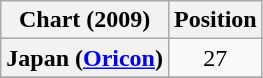<table class="wikitable plainrowheaders sortable" style="text-align:center;">
<tr>
<th scope="col">Chart (2009)</th>
<th scope="col">Position</th>
</tr>
<tr>
<th scope="row">Japan (<a href='#'>Oricon</a>)</th>
<td>27</td>
</tr>
<tr>
</tr>
</table>
